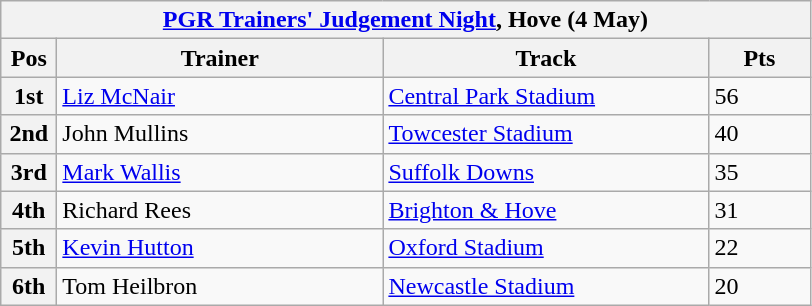<table class="wikitable">
<tr>
<th colspan="4"><a href='#'>PGR Trainers' Judgement Night</a>, Hove (4 May)</th>
</tr>
<tr>
<th width=30>Pos</th>
<th width=210>Trainer</th>
<th width=210>Track</th>
<th width=60>Pts</th>
</tr>
<tr>
<th>1st</th>
<td><a href='#'>Liz McNair</a></td>
<td><a href='#'>Central Park Stadium</a></td>
<td>56</td>
</tr>
<tr>
<th>2nd</th>
<td>John Mullins</td>
<td><a href='#'>Towcester Stadium</a></td>
<td>40</td>
</tr>
<tr>
<th>3rd</th>
<td><a href='#'>Mark Wallis</a></td>
<td><a href='#'>Suffolk Downs</a></td>
<td>35</td>
</tr>
<tr>
<th>4th</th>
<td>Richard Rees</td>
<td><a href='#'>Brighton & Hove</a></td>
<td>31</td>
</tr>
<tr>
<th>5th</th>
<td><a href='#'>Kevin Hutton</a></td>
<td><a href='#'>Oxford Stadium</a></td>
<td>22</td>
</tr>
<tr>
<th>6th</th>
<td>Tom Heilbron</td>
<td><a href='#'>Newcastle Stadium</a></td>
<td>20</td>
</tr>
</table>
